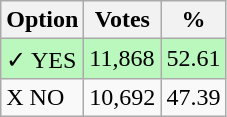<table class="wikitable">
<tr>
<th>Option</th>
<th>Votes</th>
<th>%</th>
</tr>
<tr>
<td style=background:#bbf8be>✓ YES</td>
<td style=background:#bbf8be>11,868</td>
<td style=background:#bbf8be>52.61</td>
</tr>
<tr>
<td>X NO</td>
<td>10,692</td>
<td>47.39</td>
</tr>
</table>
